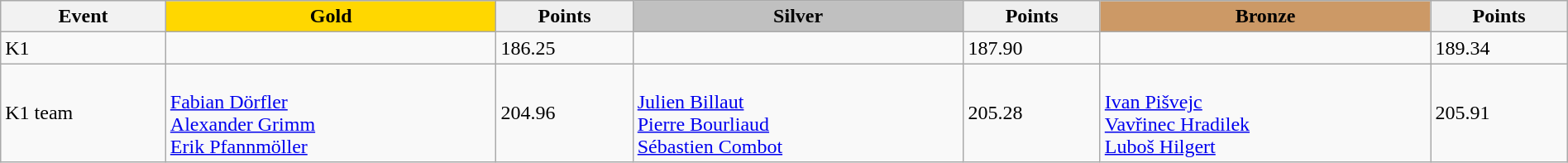<table class="wikitable" width=100%>
<tr>
<th>Event</th>
<td align=center bgcolor="gold"><strong>Gold</strong></td>
<td align=center bgcolor="EFEFEF"><strong>Points</strong></td>
<td align=center bgcolor="silver"><strong>Silver</strong></td>
<td align=center bgcolor="EFEFEF"><strong>Points</strong></td>
<td align=center bgcolor="CC9966"><strong>Bronze</strong></td>
<td align=center bgcolor="EFEFEF"><strong>Points</strong></td>
</tr>
<tr>
<td>K1</td>
<td></td>
<td>186.25</td>
<td></td>
<td>187.90</td>
<td></td>
<td>189.34</td>
</tr>
<tr>
<td>K1 team</td>
<td><br><a href='#'>Fabian Dörfler</a><br><a href='#'>Alexander Grimm</a><br><a href='#'>Erik Pfannmöller</a></td>
<td>204.96</td>
<td><br><a href='#'>Julien Billaut</a><br><a href='#'>Pierre Bourliaud</a><br><a href='#'>Sébastien Combot</a></td>
<td>205.28</td>
<td><br><a href='#'>Ivan Pišvejc</a><br><a href='#'>Vavřinec Hradilek</a><br><a href='#'>Luboš Hilgert</a></td>
<td>205.91</td>
</tr>
</table>
